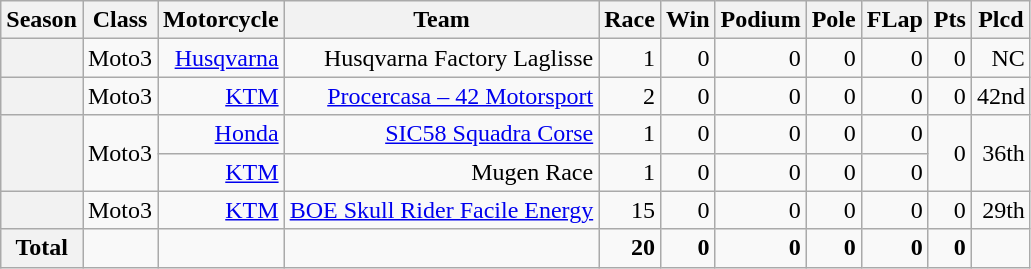<table class="wikitable" style=text-align:right>
<tr>
<th>Season</th>
<th>Class</th>
<th>Motorcycle</th>
<th>Team</th>
<th>Race</th>
<th>Win</th>
<th>Podium</th>
<th>Pole</th>
<th>FLap</th>
<th>Pts</th>
<th>Plcd</th>
</tr>
<tr>
<th></th>
<td>Moto3</td>
<td><a href='#'>Husqvarna</a></td>
<td>Husqvarna Factory Laglisse</td>
<td>1</td>
<td>0</td>
<td>0</td>
<td>0</td>
<td>0</td>
<td>0</td>
<td>NC</td>
</tr>
<tr>
<th></th>
<td>Moto3</td>
<td><a href='#'>KTM</a></td>
<td><a href='#'>Procercasa – 42 Motorsport</a></td>
<td>2</td>
<td>0</td>
<td>0</td>
<td>0</td>
<td>0</td>
<td>0</td>
<td>42nd</td>
</tr>
<tr>
<th rowspan=2></th>
<td rowspan=2>Moto3</td>
<td><a href='#'>Honda</a></td>
<td><a href='#'>SIC58 Squadra Corse</a></td>
<td>1</td>
<td>0</td>
<td>0</td>
<td>0</td>
<td>0</td>
<td rowspan=2>0</td>
<td rowspan=2>36th</td>
</tr>
<tr>
<td><a href='#'>KTM</a></td>
<td>Mugen Race</td>
<td>1</td>
<td>0</td>
<td>0</td>
<td>0</td>
<td>0</td>
</tr>
<tr>
<th></th>
<td>Moto3</td>
<td><a href='#'>KTM</a></td>
<td><a href='#'>BOE Skull Rider Facile Energy</a></td>
<td>15</td>
<td>0</td>
<td>0</td>
<td>0</td>
<td>0</td>
<td>0</td>
<td>29th</td>
</tr>
<tr>
<th>Total</th>
<td></td>
<td></td>
<td></td>
<td><strong>20</strong></td>
<td><strong>0</strong></td>
<td><strong>0</strong></td>
<td><strong>0</strong></td>
<td><strong>0</strong></td>
<td><strong>0</strong></td>
<td></td>
</tr>
</table>
